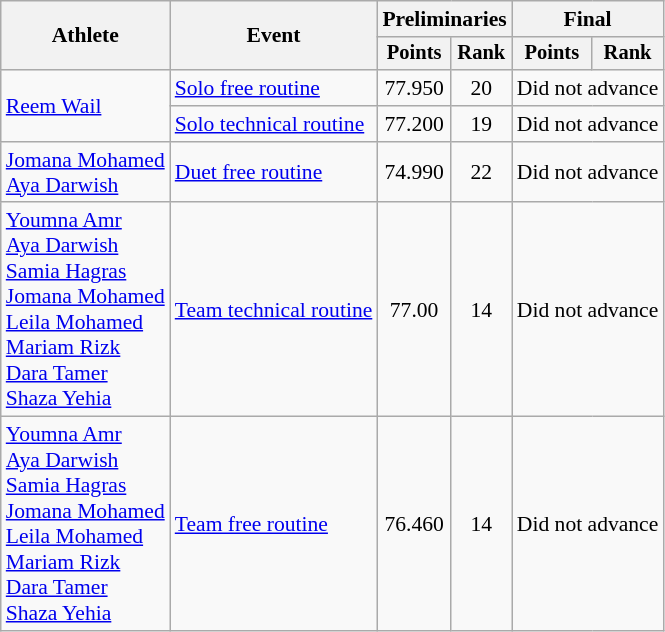<table class=wikitable style="font-size:90%">
<tr>
<th rowspan="2">Athlete</th>
<th rowspan="2">Event</th>
<th colspan="2">Preliminaries</th>
<th colspan="2">Final</th>
</tr>
<tr style="font-size:95%">
<th>Points</th>
<th>Rank</th>
<th>Points</th>
<th>Rank</th>
</tr>
<tr align=center>
<td align=left rowspan=2><a href='#'>Reem Wail</a></td>
<td align=left><a href='#'>Solo free routine</a></td>
<td>77.950</td>
<td>20</td>
<td colspan=2>Did not advance</td>
</tr>
<tr align=center>
<td align=left><a href='#'>Solo technical routine</a></td>
<td>77.200</td>
<td>19</td>
<td colspan=2>Did not advance</td>
</tr>
<tr align=center>
<td align=left><a href='#'>Jomana Mohamed</a><br><a href='#'>Aya Darwish</a></td>
<td align=left><a href='#'>Duet free routine</a></td>
<td>74.990</td>
<td>22</td>
<td colspan=2>Did not advance</td>
</tr>
<tr align=center>
<td align=left><a href='#'>Youmna Amr</a><br><a href='#'>Aya Darwish</a><br><a href='#'>Samia Hagras</a><br><a href='#'>Jomana Mohamed</a><br><a href='#'>Leila Mohamed</a><br><a href='#'>Mariam Rizk</a><br><a href='#'>Dara Tamer</a> <br> <a href='#'>Shaza Yehia</a></td>
<td align=left><a href='#'>Team technical routine</a></td>
<td>77.00</td>
<td>14</td>
<td colspan=2>Did not advance</td>
</tr>
<tr align=center>
<td align=left><a href='#'>Youmna Amr</a><br><a href='#'>Aya Darwish</a><br><a href='#'>Samia Hagras</a><br><a href='#'>Jomana Mohamed</a><br><a href='#'>Leila Mohamed</a><br><a href='#'>Mariam Rizk</a><br><a href='#'>Dara Tamer</a> <br> <a href='#'>Shaza Yehia</a></td>
<td align=left><a href='#'>Team free routine</a></td>
<td>76.460</td>
<td>14</td>
<td colspan=2>Did not advance</td>
</tr>
</table>
